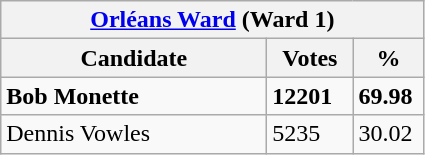<table class="wikitable">
<tr>
<th colspan="3"><a href='#'>Orléans Ward</a> (Ward 1)</th>
</tr>
<tr>
<th style="width: 170px">Candidate</th>
<th style="width: 50px">Votes</th>
<th style="width: 40px">%</th>
</tr>
<tr>
<td><strong>Bob Monette</strong></td>
<td><strong>12201</strong></td>
<td><strong>69.98</strong></td>
</tr>
<tr>
<td>Dennis Vowles</td>
<td>5235</td>
<td>30.02</td>
</tr>
</table>
